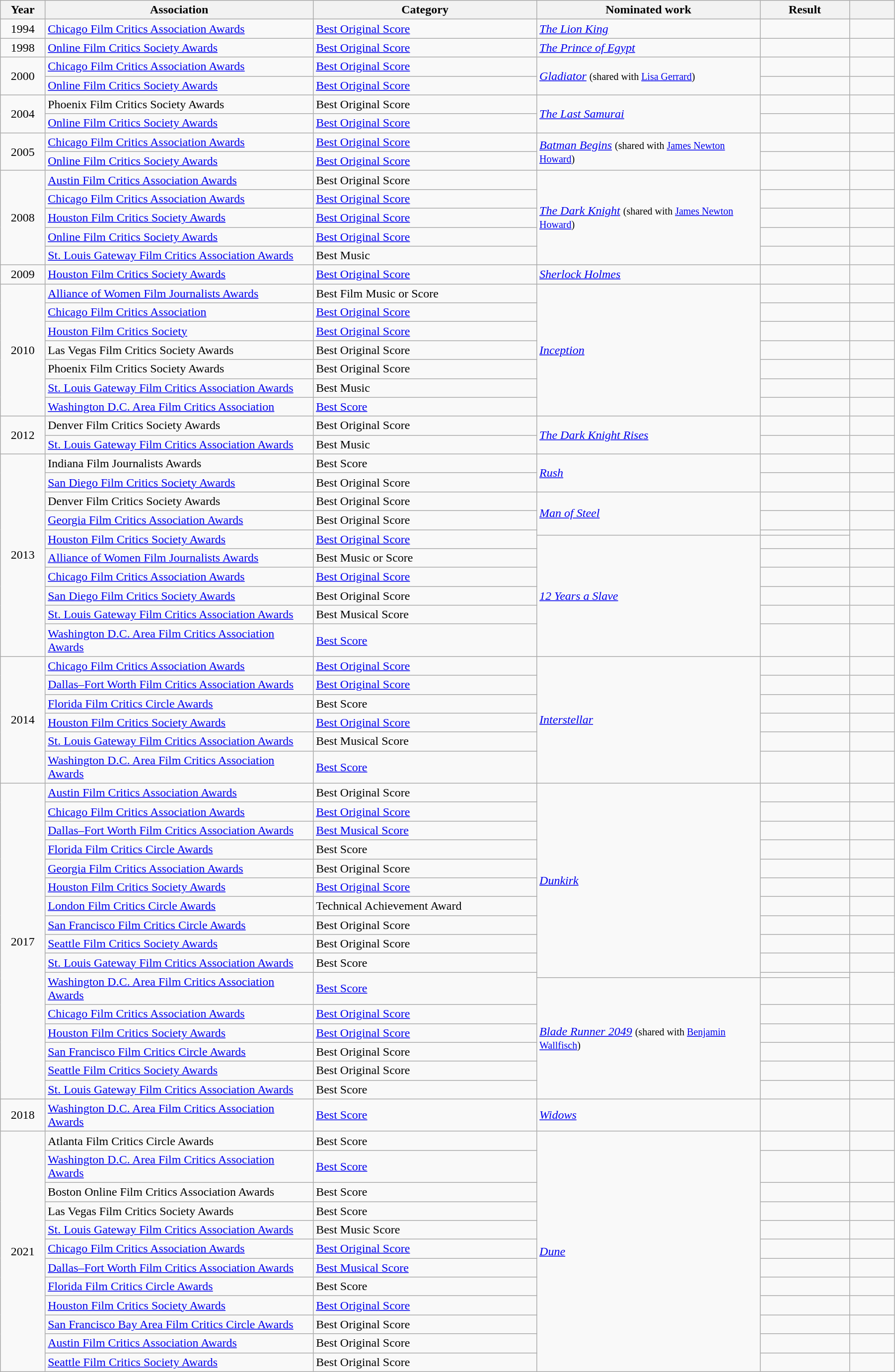<table class="wikitable" style="width:95%;">
<tr>
<th width=5%>Year</th>
<th style="width:30%;">Association</th>
<th style="width:25%;">Category</th>
<th style="width:25%;">Nominated work</th>
<th style="width:10%;">Result</th>
<th width=5%></th>
</tr>
<tr>
<td align="center">1994</td>
<td><a href='#'>Chicago Film Critics Association Awards</a></td>
<td><a href='#'>Best Original Score</a></td>
<td><em><a href='#'>The Lion King</a></em></td>
<td></td>
<td align="center"></td>
</tr>
<tr>
<td align="center">1998</td>
<td><a href='#'>Online Film Critics Society Awards</a></td>
<td><a href='#'>Best Original Score</a></td>
<td><em><a href='#'>The Prince of Egypt</a></em></td>
<td></td>
<td align="center"></td>
</tr>
<tr>
<td align="center" rowspan="2">2000</td>
<td><a href='#'>Chicago Film Critics Association Awards</a></td>
<td><a href='#'>Best Original Score</a></td>
<td rowspan="2"><em><a href='#'>Gladiator</a></em> <small>(shared with <a href='#'>Lisa Gerrard</a>)</small></td>
<td></td>
<td align="center"></td>
</tr>
<tr>
<td><a href='#'>Online Film Critics Society Awards</a></td>
<td><a href='#'>Best Original Score</a></td>
<td></td>
<td align="center"></td>
</tr>
<tr>
<td align="center" rowspan="2">2004</td>
<td>Phoenix Film Critics Society Awards</td>
<td>Best Original Score</td>
<td rowspan="2"><em><a href='#'>The Last Samurai</a></em></td>
<td></td>
<td align="center"></td>
</tr>
<tr>
<td><a href='#'>Online Film Critics Society Awards</a></td>
<td><a href='#'>Best Original Score</a></td>
<td></td>
<td align="center"></td>
</tr>
<tr>
<td align="center" rowspan="2">2005</td>
<td><a href='#'>Chicago Film Critics Association Awards</a></td>
<td><a href='#'>Best Original Score</a></td>
<td rowspan="2"><em><a href='#'>Batman Begins</a></em> <small>(shared with <a href='#'>James Newton Howard</a>)</small></td>
<td></td>
<td align="center"></td>
</tr>
<tr>
<td><a href='#'>Online Film Critics Society Awards</a></td>
<td><a href='#'>Best Original Score</a></td>
<td></td>
<td align="center"></td>
</tr>
<tr>
<td align="center" rowspan="5">2008</td>
<td><a href='#'>Austin Film Critics Association Awards</a></td>
<td>Best Original Score</td>
<td rowspan="5"><em><a href='#'>The Dark Knight</a></em> <small>(shared with <a href='#'>James Newton Howard</a>)</small></td>
<td></td>
<td align="center"></td>
</tr>
<tr>
<td><a href='#'>Chicago Film Critics Association Awards</a></td>
<td><a href='#'>Best Original Score</a></td>
<td></td>
<td align="center"></td>
</tr>
<tr>
<td><a href='#'>Houston Film Critics Society Awards</a></td>
<td><a href='#'>Best Original Score</a></td>
<td></td>
<td align="center"></td>
</tr>
<tr>
<td><a href='#'>Online Film Critics Society Awards</a></td>
<td><a href='#'>Best Original Score</a></td>
<td></td>
<td align="center"></td>
</tr>
<tr>
<td><a href='#'>St. Louis Gateway Film Critics Association Awards</a></td>
<td>Best Music</td>
<td></td>
<td align="center"></td>
</tr>
<tr>
<td align="center">2009</td>
<td><a href='#'>Houston Film Critics Society Awards</a></td>
<td><a href='#'>Best Original Score</a></td>
<td><em><a href='#'>Sherlock Holmes</a></em></td>
<td></td>
<td align="center"></td>
</tr>
<tr>
<td align="center" rowspan="7">2010</td>
<td><a href='#'>Alliance of Women Film Journalists Awards</a></td>
<td>Best Film Music or Score</td>
<td rowspan="7"><em><a href='#'>Inception</a></em></td>
<td></td>
<td align="center"></td>
</tr>
<tr>
<td><a href='#'>Chicago Film Critics Association</a></td>
<td><a href='#'>Best Original Score</a></td>
<td></td>
<td align="center"></td>
</tr>
<tr>
<td><a href='#'>Houston Film Critics Society</a></td>
<td><a href='#'>Best Original Score</a></td>
<td></td>
<td align="center"></td>
</tr>
<tr>
<td>Las Vegas Film Critics Society Awards</td>
<td>Best Original Score</td>
<td></td>
<td align="center"></td>
</tr>
<tr>
<td>Phoenix Film Critics Society Awards</td>
<td>Best Original Score</td>
<td></td>
<td align="center"></td>
</tr>
<tr>
<td><a href='#'>St. Louis Gateway Film Critics Association Awards</a></td>
<td>Best Music</td>
<td></td>
<td align="center"></td>
</tr>
<tr>
<td><a href='#'>Washington D.C. Area Film Critics Association</a></td>
<td><a href='#'>Best Score</a></td>
<td></td>
<td align="center"></td>
</tr>
<tr>
<td align="center" rowspan="2">2012</td>
<td>Denver Film Critics Society Awards</td>
<td>Best Original Score</td>
<td rowspan="2"><em><a href='#'>The Dark Knight Rises</a></em></td>
<td></td>
<td align="center"></td>
</tr>
<tr>
<td><a href='#'>St. Louis Gateway Film Critics Association Awards</a></td>
<td>Best Music</td>
<td></td>
<td align="center"></td>
</tr>
<tr>
<td align="center" rowspan="11">2013</td>
<td>Indiana Film Journalists Awards</td>
<td>Best Score</td>
<td rowspan="2"><em><a href='#'>Rush</a></em></td>
<td></td>
<td align="center"></td>
</tr>
<tr>
<td><a href='#'>San Diego Film Critics Society Awards</a></td>
<td>Best Original Score</td>
<td></td>
<td align="center"></td>
</tr>
<tr>
<td>Denver Film Critics Society Awards</td>
<td>Best Original Score</td>
<td rowspan="3"><em><a href='#'>Man of Steel</a></em></td>
<td></td>
<td align="center"></td>
</tr>
<tr>
<td><a href='#'>Georgia Film Critics Association Awards</a></td>
<td>Best Original Score</td>
<td></td>
<td align="center"></td>
</tr>
<tr>
<td rowspan="2"><a href='#'>Houston Film Critics Society Awards</a></td>
<td rowspan="2"><a href='#'>Best Original Score</a></td>
<td></td>
<td align="center" rowspan="2"></td>
</tr>
<tr>
<td rowspan="6"><em><a href='#'>12 Years a Slave</a></em></td>
<td></td>
</tr>
<tr>
<td><a href='#'>Alliance of Women Film Journalists Awards</a></td>
<td>Best Music or Score</td>
<td></td>
<td align="center"></td>
</tr>
<tr>
<td><a href='#'>Chicago Film Critics Association Awards</a></td>
<td><a href='#'>Best Original Score</a></td>
<td></td>
<td align="center"></td>
</tr>
<tr>
<td><a href='#'>San Diego Film Critics Society Awards</a></td>
<td>Best Original Score</td>
<td></td>
<td align="center"></td>
</tr>
<tr>
<td><a href='#'>St. Louis Gateway Film Critics Association Awards</a></td>
<td>Best Musical Score</td>
<td></td>
<td align="center"></td>
</tr>
<tr>
<td><a href='#'>Washington D.C. Area Film Critics Association Awards</a></td>
<td><a href='#'>Best Score</a></td>
<td></td>
<td align="center"></td>
</tr>
<tr>
<td align="center" rowspan="6">2014</td>
<td><a href='#'>Chicago Film Critics Association Awards</a></td>
<td><a href='#'>Best Original Score</a></td>
<td rowspan="6"><em><a href='#'>Interstellar</a></em></td>
<td></td>
<td align="center"></td>
</tr>
<tr>
<td><a href='#'>Dallas–Fort Worth Film Critics Association Awards</a></td>
<td><a href='#'>Best Original Score</a></td>
<td></td>
<td align="center"></td>
</tr>
<tr>
<td><a href='#'>Florida Film Critics Circle Awards</a></td>
<td>Best Score</td>
<td></td>
<td align="center"></td>
</tr>
<tr>
<td><a href='#'>Houston Film Critics Society Awards</a></td>
<td><a href='#'>Best Original Score</a></td>
<td></td>
<td align="center"></td>
</tr>
<tr>
<td><a href='#'>St. Louis Gateway Film Critics Association Awards</a></td>
<td>Best Musical Score</td>
<td></td>
<td align="center"></td>
</tr>
<tr>
<td><a href='#'>Washington D.C. Area Film Critics Association Awards</a></td>
<td><a href='#'>Best Score</a></td>
<td></td>
<td align="center"></td>
</tr>
<tr>
<td align="center" rowspan="17">2017</td>
<td><a href='#'>Austin Film Critics Association Awards</a></td>
<td>Best Original Score</td>
<td rowspan="11"><em><a href='#'>Dunkirk</a></em></td>
<td></td>
<td align="center"></td>
</tr>
<tr>
<td><a href='#'>Chicago Film Critics Association Awards</a></td>
<td><a href='#'>Best Original Score</a></td>
<td></td>
<td align="center"></td>
</tr>
<tr>
<td><a href='#'>Dallas–Fort Worth Film Critics Association Awards</a></td>
<td><a href='#'>Best Musical Score</a></td>
<td></td>
<td align="center"></td>
</tr>
<tr>
<td><a href='#'>Florida Film Critics Circle Awards</a></td>
<td>Best Score</td>
<td></td>
<td align="center"></td>
</tr>
<tr>
<td><a href='#'>Georgia Film Critics Association Awards</a></td>
<td>Best Original Score</td>
<td></td>
<td align="center"></td>
</tr>
<tr>
<td><a href='#'>Houston Film Critics Society Awards</a></td>
<td><a href='#'>Best Original Score</a></td>
<td></td>
<td align="center"></td>
</tr>
<tr>
<td><a href='#'>London Film Critics Circle Awards</a></td>
<td>Technical Achievement Award</td>
<td></td>
<td align="center"></td>
</tr>
<tr>
<td><a href='#'>San Francisco Film Critics Circle Awards</a></td>
<td>Best Original Score</td>
<td></td>
<td align="center"></td>
</tr>
<tr>
<td><a href='#'>Seattle Film Critics Society Awards</a></td>
<td>Best Original Score</td>
<td></td>
<td align="center"></td>
</tr>
<tr>
<td><a href='#'>St. Louis Gateway Film Critics Association Awards</a></td>
<td>Best Score</td>
<td></td>
<td align="center"></td>
</tr>
<tr>
<td rowspan="2"><a href='#'>Washington D.C. Area Film Critics Association Awards</a></td>
<td rowspan="2"><a href='#'>Best Score</a></td>
<td></td>
<td align="center" rowspan="2"></td>
</tr>
<tr>
<td rowspan="6"><em><a href='#'>Blade Runner 2049</a></em> <small>(shared with <a href='#'>Benjamin Wallfisch</a>)</small></td>
<td></td>
</tr>
<tr>
<td><a href='#'>Chicago Film Critics Association Awards</a></td>
<td><a href='#'>Best Original Score</a></td>
<td></td>
<td align="center"></td>
</tr>
<tr>
<td><a href='#'>Houston Film Critics Society Awards</a></td>
<td><a href='#'>Best Original Score</a></td>
<td></td>
<td align="center"></td>
</tr>
<tr>
<td><a href='#'>San Francisco Film Critics Circle Awards</a></td>
<td>Best Original Score</td>
<td></td>
<td align="center"></td>
</tr>
<tr>
<td><a href='#'>Seattle Film Critics Society Awards</a></td>
<td>Best Original Score</td>
<td></td>
<td align="center"></td>
</tr>
<tr>
<td><a href='#'>St. Louis Gateway Film Critics Association Awards</a></td>
<td>Best Score</td>
<td></td>
<td align="center"></td>
</tr>
<tr>
<td align="center">2018</td>
<td><a href='#'>Washington D.C. Area Film Critics Association Awards</a></td>
<td><a href='#'>Best Score</a></td>
<td><em><a href='#'>Widows</a></em></td>
<td></td>
<td align="center"></td>
</tr>
<tr>
<td align="center" rowspan="12">2021</td>
<td>Atlanta Film Critics Circle Awards</td>
<td>Best Score</td>
<td rowspan="12"><em><a href='#'>Dune</a></em></td>
<td></td>
<td align="center"></td>
</tr>
<tr>
<td><a href='#'>Washington D.C. Area Film Critics Association Awards</a></td>
<td><a href='#'>Best Score</a></td>
<td></td>
<td align="center"></td>
</tr>
<tr>
<td>Boston Online Film Critics Association Awards</td>
<td>Best Score</td>
<td></td>
<td align="center"></td>
</tr>
<tr>
<td>Las Vegas Film Critics Society Awards</td>
<td>Best Score</td>
<td></td>
<td align="center"></td>
</tr>
<tr>
<td><a href='#'>St. Louis Gateway Film Critics Association Awards</a></td>
<td>Best Music Score</td>
<td></td>
<td align="center"></td>
</tr>
<tr>
<td><a href='#'>Chicago Film Critics Association Awards</a></td>
<td><a href='#'>Best Original Score</a></td>
<td></td>
<td align="center"></td>
</tr>
<tr>
<td><a href='#'>Dallas–Fort Worth Film Critics Association Awards</a></td>
<td><a href='#'>Best Musical Score</a></td>
<td></td>
<td align="center"></td>
</tr>
<tr>
<td><a href='#'>Florida Film Critics Circle Awards</a></td>
<td>Best Score</td>
<td></td>
<td align="center"></td>
</tr>
<tr>
<td><a href='#'>Houston Film Critics Society Awards</a></td>
<td><a href='#'>Best Original Score</a></td>
<td></td>
<td align="center"></td>
</tr>
<tr>
<td><a href='#'>San Francisco Bay Area Film Critics Circle Awards</a></td>
<td>Best Original Score</td>
<td></td>
<td align="center"></td>
</tr>
<tr>
<td><a href='#'>Austin Film Critics Association Awards</a></td>
<td>Best Original Score</td>
<td></td>
<td align="center"></td>
</tr>
<tr>
<td><a href='#'>Seattle Film Critics Society Awards</a></td>
<td>Best Original Score</td>
<td></td>
<td align="center"></td>
</tr>
</table>
